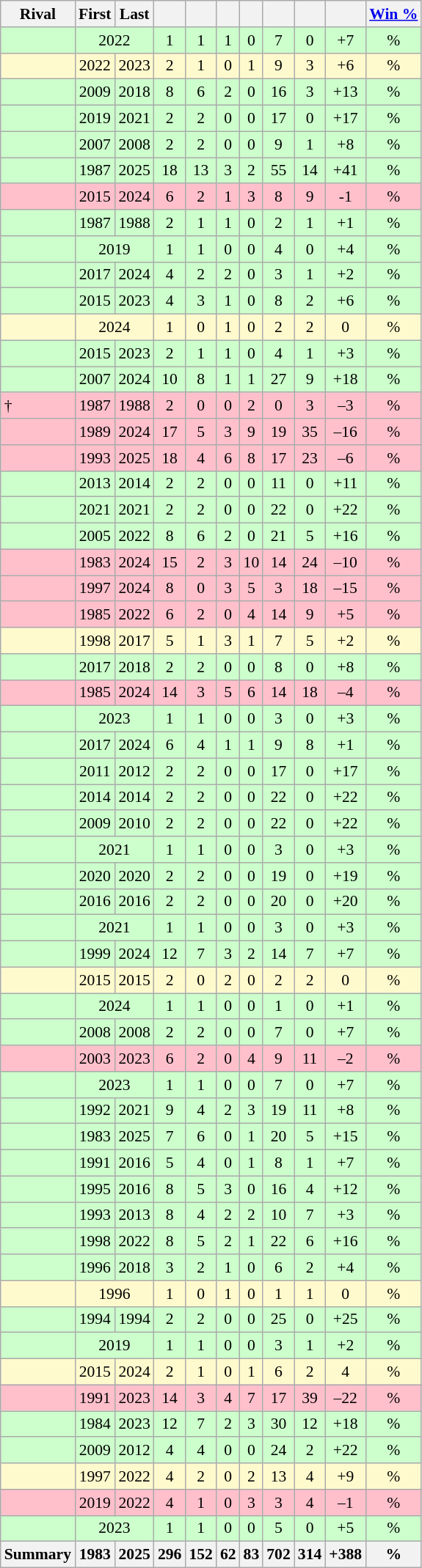<table class="wikitable sortable" style="font-size:90%; text-align:center;">
<tr>
<th>Rival</th>
<th>First</th>
<th>Last</th>
<th></th>
<th></th>
<th></th>
<th></th>
<th></th>
<th></th>
<th></th>
<th><a href='#'>Win %</a></th>
</tr>
<tr style="background:#cfc;">
<td style="text-align:left;"></td>
<td colspan=2>2022</td>
<td>1</td>
<td>1</td>
<td>1</td>
<td>0</td>
<td>7</td>
<td>0</td>
<td>+7</td>
<td>%</td>
</tr>
<tr style="background:LemonChiffon;">
<td style="text-align:left;"></td>
<td>2022</td>
<td>2023</td>
<td>2</td>
<td>1</td>
<td>0</td>
<td>1</td>
<td>9</td>
<td>3</td>
<td>+6</td>
<td>%</td>
</tr>
<tr style="background:#cfc;">
<td style="text-align:left;"></td>
<td>2009</td>
<td>2018</td>
<td>8</td>
<td>6</td>
<td>2</td>
<td>0</td>
<td>16</td>
<td>3</td>
<td>+13</td>
<td>%</td>
</tr>
<tr style="background:#cfc;">
<td style="text-align:left;"></td>
<td>2019</td>
<td>2021</td>
<td>2</td>
<td>2</td>
<td>0</td>
<td>0</td>
<td>17</td>
<td>0</td>
<td>+17</td>
<td>%</td>
</tr>
<tr style="background:#cfc;">
<td style="text-align:left;"></td>
<td>2007</td>
<td>2008</td>
<td>2</td>
<td>2</td>
<td>0</td>
<td>0</td>
<td>9</td>
<td>1</td>
<td>+8</td>
<td>%</td>
</tr>
<tr style="background:#cfc;">
<td style="text-align:left;"></td>
<td>1987</td>
<td>2025</td>
<td>18</td>
<td>13</td>
<td>3</td>
<td>2</td>
<td>55</td>
<td>14</td>
<td>+41</td>
<td>%</td>
</tr>
<tr style="background:Pink;">
<td style="text-align:left;"></td>
<td>2015</td>
<td>2024</td>
<td>6</td>
<td>2</td>
<td>1</td>
<td>3</td>
<td>8</td>
<td>9</td>
<td>-1</td>
<td>%</td>
</tr>
<tr style="background:#cfc;">
<td style="text-align:left;"></td>
<td>1987</td>
<td>1988</td>
<td>2</td>
<td>1</td>
<td>1</td>
<td>0</td>
<td>2</td>
<td>1</td>
<td>+1</td>
<td>%</td>
</tr>
<tr style="background:#cfc;">
<td style="text-align:left;"></td>
<td colspan=2>2019</td>
<td>1</td>
<td>1</td>
<td>0</td>
<td>0</td>
<td>4</td>
<td>0</td>
<td>+4</td>
<td>%</td>
</tr>
<tr style="background:#cfc;">
<td style="text-align:left;"></td>
<td>2017</td>
<td>2024</td>
<td>4</td>
<td>2</td>
<td>2</td>
<td>0</td>
<td>3</td>
<td>1</td>
<td>+2</td>
<td>%</td>
</tr>
<tr style="background:#cfc;">
<td style="text-align:left;"></td>
<td>2015</td>
<td>2023</td>
<td>4</td>
<td>3</td>
<td>1</td>
<td>0</td>
<td>8</td>
<td>2</td>
<td>+6</td>
<td>%</td>
</tr>
<tr style="background:LemonChiffon;">
<td style="text-align:left;"></td>
<td colspan=2>2024</td>
<td>1</td>
<td>0</td>
<td>1</td>
<td>0</td>
<td>2</td>
<td>2</td>
<td>0</td>
<td>%</td>
</tr>
<tr style="background:#cfc;">
<td style="text-align:left;"></td>
<td>2015</td>
<td>2023</td>
<td>2</td>
<td>1</td>
<td>1</td>
<td>0</td>
<td>4</td>
<td>1</td>
<td>+3</td>
<td>%</td>
</tr>
<tr style="background:#cfc;">
<td style="text-align:left;"></td>
<td>2007</td>
<td>2024</td>
<td>10</td>
<td>8</td>
<td>1</td>
<td>1</td>
<td>27</td>
<td>9</td>
<td>+18</td>
<td>%</td>
</tr>
<tr style="background:Pink;">
<td style="text-align:left;"> †</td>
<td>1987</td>
<td>1988</td>
<td>2</td>
<td>0</td>
<td>0</td>
<td>2</td>
<td>0</td>
<td>3</td>
<td>–3</td>
<td>%</td>
</tr>
<tr style="background:Pink;">
<td style="text-align:left;"></td>
<td>1989</td>
<td>2024</td>
<td>17</td>
<td>5</td>
<td>3</td>
<td>9</td>
<td>19</td>
<td>35</td>
<td>–16</td>
<td>%</td>
</tr>
<tr style="background:Pink;">
<td style="text-align:left;"></td>
<td>1993</td>
<td>2025</td>
<td>18</td>
<td>4</td>
<td>6</td>
<td>8</td>
<td>17</td>
<td>23</td>
<td>–6</td>
<td>%</td>
</tr>
<tr style="background:#cfc;">
<td style="text-align:left;"></td>
<td>2013</td>
<td>2014</td>
<td>2</td>
<td>2</td>
<td>0</td>
<td>0</td>
<td>11</td>
<td>0</td>
<td>+11</td>
<td>%</td>
</tr>
<tr style="background:#cfc;">
<td style="text-align:left;"></td>
<td>2021</td>
<td>2021</td>
<td>2</td>
<td>2</td>
<td>0</td>
<td>0</td>
<td>22</td>
<td>0</td>
<td>+22</td>
<td>%</td>
</tr>
<tr style="background:#cfc;">
<td style="text-align:left;"></td>
<td>2005</td>
<td>2022</td>
<td>8</td>
<td>6</td>
<td>2</td>
<td>0</td>
<td>21</td>
<td>5</td>
<td>+16</td>
<td>%</td>
</tr>
<tr style="background:Pink;">
<td style="text-align:left;"></td>
<td>1983</td>
<td>2024</td>
<td>15</td>
<td>2</td>
<td>3</td>
<td>10</td>
<td>14</td>
<td>24</td>
<td>–10</td>
<td>%</td>
</tr>
<tr style="background:Pink;">
<td style="text-align:left;"></td>
<td>1997</td>
<td>2024</td>
<td>8</td>
<td>0</td>
<td>3</td>
<td>5</td>
<td>3</td>
<td>18</td>
<td>–15</td>
<td>%</td>
</tr>
<tr style="background:Pink;">
<td style="text-align:left;"></td>
<td>1985</td>
<td>2022</td>
<td>6</td>
<td>2</td>
<td>0</td>
<td>4</td>
<td>14</td>
<td>9</td>
<td>+5</td>
<td>%</td>
</tr>
<tr style="background:LemonChiffon;">
<td style="text-align:left;"></td>
<td>1998</td>
<td>2017</td>
<td>5</td>
<td>1</td>
<td>3</td>
<td>1</td>
<td>7</td>
<td>5</td>
<td>+2</td>
<td>%</td>
</tr>
<tr style="background:#cfc;">
<td style="text-align:left;"></td>
<td>2017</td>
<td>2018</td>
<td>2</td>
<td>2</td>
<td>0</td>
<td>0</td>
<td>8</td>
<td>0</td>
<td>+8</td>
<td>%</td>
</tr>
<tr style="background:Pink;">
<td style="text-align:left;"></td>
<td>1985</td>
<td>2024</td>
<td>14</td>
<td>3</td>
<td>5</td>
<td>6</td>
<td>14</td>
<td>18</td>
<td>–4</td>
<td>%</td>
</tr>
<tr style="background:#cfc;">
<td style="text-align:left;"></td>
<td colspan=2>2023</td>
<td>1</td>
<td>1</td>
<td>0</td>
<td>0</td>
<td>3</td>
<td>0</td>
<td>+3</td>
<td>%</td>
</tr>
<tr style="background:#cfc;">
<td style="text-align:left;"></td>
<td>2017</td>
<td>2024</td>
<td>6</td>
<td>4</td>
<td>1</td>
<td>1</td>
<td>9</td>
<td>8</td>
<td>+1</td>
<td>%</td>
</tr>
<tr style="background:#cfc;">
<td style="text-align:left;"></td>
<td>2011</td>
<td>2012</td>
<td>2</td>
<td>2</td>
<td>0</td>
<td>0</td>
<td>17</td>
<td>0</td>
<td>+17</td>
<td>%</td>
</tr>
<tr style="background:#cfc;">
<td style="text-align:left;"></td>
<td>2014</td>
<td>2014</td>
<td>2</td>
<td>2</td>
<td>0</td>
<td>0</td>
<td>22</td>
<td>0</td>
<td>+22</td>
<td>%</td>
</tr>
<tr style="background:#cfc;">
<td style="text-align:left;"></td>
<td>2009</td>
<td>2010</td>
<td>2</td>
<td>2</td>
<td>0</td>
<td>0</td>
<td>22</td>
<td>0</td>
<td>+22</td>
<td>%</td>
</tr>
<tr style="background:#cfc;">
<td style="text-align:left;"></td>
<td colspan=2>2021</td>
<td>1</td>
<td>1</td>
<td>0</td>
<td>0</td>
<td>3</td>
<td>0</td>
<td>+3</td>
<td>%</td>
</tr>
<tr style="background:#cfc;">
<td style="text-align:left;"></td>
<td>2020</td>
<td>2020</td>
<td>2</td>
<td>2</td>
<td>0</td>
<td>0</td>
<td>19</td>
<td>0</td>
<td>+19</td>
<td>%</td>
</tr>
<tr style="background:#cfc;">
<td style="text-align:left;"></td>
<td>2016</td>
<td>2016</td>
<td>2</td>
<td>2</td>
<td>0</td>
<td>0</td>
<td>20</td>
<td>0</td>
<td>+20</td>
<td>%</td>
</tr>
<tr style="background:#cfc;">
<td style="text-align:left;"></td>
<td colspan=2>2021</td>
<td>1</td>
<td>1</td>
<td>0</td>
<td>0</td>
<td>3</td>
<td>0</td>
<td>+3</td>
<td>%</td>
</tr>
<tr style="background:#cfc;">
<td style="text-align:left;"></td>
<td>1999</td>
<td>2024</td>
<td>12</td>
<td>7</td>
<td>3</td>
<td>2</td>
<td>14</td>
<td>7</td>
<td>+7</td>
<td>%</td>
</tr>
<tr style="background:LemonChiffon;">
<td style="text-align:left;"></td>
<td>2015</td>
<td>2015</td>
<td>2</td>
<td>0</td>
<td>2</td>
<td>0</td>
<td>2</td>
<td>2</td>
<td>0</td>
<td>%</td>
</tr>
<tr style="background:#cfc;">
<td style="text-align:left;"></td>
<td colspan=2>2024</td>
<td>1</td>
<td>1</td>
<td>0</td>
<td>0</td>
<td>1</td>
<td>0</td>
<td>+1</td>
<td>%</td>
</tr>
<tr style="background:#cfc;">
<td style="text-align:left;"></td>
<td>2008</td>
<td>2008</td>
<td>2</td>
<td>2</td>
<td>0</td>
<td>0</td>
<td>7</td>
<td>0</td>
<td>+7</td>
<td>%</td>
</tr>
<tr style="background:Pink;">
<td style="text-align:left;"></td>
<td>2003</td>
<td>2023</td>
<td>6</td>
<td>2</td>
<td>0</td>
<td>4</td>
<td>9</td>
<td>11</td>
<td>–2</td>
<td>%</td>
</tr>
<tr style="background:#cfc;">
<td style="text-align:left;"></td>
<td colspan=2>2023</td>
<td>1</td>
<td>1</td>
<td>0</td>
<td>0</td>
<td>7</td>
<td>0</td>
<td>+7</td>
<td>%</td>
</tr>
<tr style="background:#cfc;">
<td style="text-align:left;"></td>
<td>1992</td>
<td>2021</td>
<td>9</td>
<td>4</td>
<td>2</td>
<td>3</td>
<td>19</td>
<td>11</td>
<td>+8</td>
<td>%</td>
</tr>
<tr style="background:#cfc;">
<td style="text-align:left;"></td>
<td>1983</td>
<td>2025</td>
<td>7</td>
<td>6</td>
<td>0</td>
<td>1</td>
<td>20</td>
<td>5</td>
<td>+15</td>
<td>%</td>
</tr>
<tr style="background:#cfc;">
<td style="text-align:left;"></td>
<td>1991</td>
<td>2016</td>
<td>5</td>
<td>4</td>
<td>0</td>
<td>1</td>
<td>8</td>
<td>1</td>
<td>+7</td>
<td>%</td>
</tr>
<tr style="background:#cfc;">
<td style="text-align:left;"></td>
<td>1995</td>
<td>2016</td>
<td>8</td>
<td>5</td>
<td>3</td>
<td>0</td>
<td>16</td>
<td>4</td>
<td>+12</td>
<td>%</td>
</tr>
<tr style="background:#cfc;">
<td style="text-align:left;"></td>
<td>1993</td>
<td>2013</td>
<td>8</td>
<td>4</td>
<td>2</td>
<td>2</td>
<td>10</td>
<td>7</td>
<td>+3</td>
<td>%</td>
</tr>
<tr style="background:#cfc;">
<td style="text-align:left;"></td>
<td>1998</td>
<td>2022</td>
<td>8</td>
<td>5</td>
<td>2</td>
<td>1</td>
<td>22</td>
<td>6</td>
<td>+16</td>
<td>%</td>
</tr>
<tr style="background:#cfc;">
<td style="text-align:left;"> </td>
<td>1996</td>
<td>2018</td>
<td>3</td>
<td>2</td>
<td>1</td>
<td>0</td>
<td>6</td>
<td>2</td>
<td>+4</td>
<td>%</td>
</tr>
<tr style="background:LemonChiffon;">
<td style="text-align:left;"></td>
<td colspan=2>1996</td>
<td>1</td>
<td>0</td>
<td>1</td>
<td>0</td>
<td>1</td>
<td>1</td>
<td>0</td>
<td>%</td>
</tr>
<tr style="background:#cfc;">
<td style="text-align:left;"></td>
<td>1994</td>
<td>1994</td>
<td>2</td>
<td>2</td>
<td>0</td>
<td>0</td>
<td>25</td>
<td>0</td>
<td>+25</td>
<td>%</td>
</tr>
<tr style="background:#cfc;">
<td style="text-align:left;"></td>
<td colspan=2>2019</td>
<td>1</td>
<td>1</td>
<td>0</td>
<td>0</td>
<td>3</td>
<td>1</td>
<td>+2</td>
<td>%</td>
</tr>
<tr style="background:LemonChiffon;">
<td style="text-align:left;"></td>
<td>2015</td>
<td>2024</td>
<td>2</td>
<td>1</td>
<td>0</td>
<td>1</td>
<td>6</td>
<td>2</td>
<td>4</td>
<td>%</td>
</tr>
<tr style="background:Pink;">
<td style="text-align:left;"></td>
<td>1991</td>
<td>2023</td>
<td>14</td>
<td>3</td>
<td>4</td>
<td>7</td>
<td>17</td>
<td>39</td>
<td>–22</td>
<td>%</td>
</tr>
<tr style="background:#cfc;">
<td style="text-align:left;"></td>
<td>1984</td>
<td>2023</td>
<td>12</td>
<td>7</td>
<td>2</td>
<td>3</td>
<td>30</td>
<td>12</td>
<td>+18</td>
<td>%</td>
</tr>
<tr style="background:#cfc;">
<td style="text-align:left;"></td>
<td>2009</td>
<td>2012</td>
<td>4</td>
<td>4</td>
<td>0</td>
<td>0</td>
<td>24</td>
<td>2</td>
<td>+22</td>
<td>%</td>
</tr>
<tr style="background:LemonChiffon;">
<td style="text-align:left;"></td>
<td>1997</td>
<td>2022</td>
<td>4</td>
<td>2</td>
<td>0</td>
<td>2</td>
<td>13</td>
<td>4</td>
<td>+9</td>
<td>%</td>
</tr>
<tr style="background:Pink;">
<td style="text-align:left;"></td>
<td>2019</td>
<td>2022</td>
<td>4</td>
<td>1</td>
<td>0</td>
<td>3</td>
<td>3</td>
<td>4</td>
<td>–1</td>
<td>%</td>
</tr>
<tr style="background:#cfc;">
<td style="text-align:left;"></td>
<td colspan=2>2023</td>
<td>1</td>
<td>1</td>
<td>0</td>
<td>0</td>
<td>5</td>
<td>0</td>
<td>+5</td>
<td>%</td>
</tr>
<tr>
<th style="text-align:left;">Summary</th>
<th>1983</th>
<th>2025</th>
<th>296</th>
<th>152</th>
<th>62</th>
<th>83</th>
<th>702</th>
<th>314</th>
<th>+388</th>
<th>%</th>
</tr>
</table>
